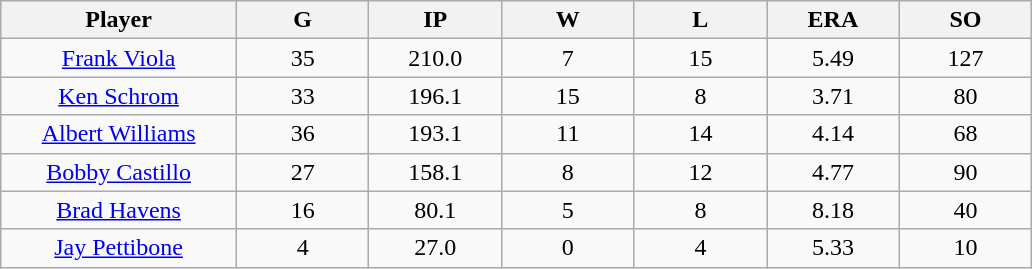<table class="wikitable sortable">
<tr>
<th bgcolor="#DDDDFF" width="16%">Player</th>
<th bgcolor="#DDDDFF" width="9%">G</th>
<th bgcolor="#DDDDFF" width="9%">IP</th>
<th bgcolor="#DDDDFF" width="9%">W</th>
<th bgcolor="#DDDDFF" width="9%">L</th>
<th bgcolor="#DDDDFF" width="9%">ERA</th>
<th bgcolor="#DDDDFF" width="9%">SO</th>
</tr>
<tr align="center">
<td><a href='#'>Frank Viola</a></td>
<td>35</td>
<td>210.0</td>
<td>7</td>
<td>15</td>
<td>5.49</td>
<td>127</td>
</tr>
<tr align="center">
<td><a href='#'>Ken Schrom</a></td>
<td>33</td>
<td>196.1</td>
<td>15</td>
<td>8</td>
<td>3.71</td>
<td>80</td>
</tr>
<tr align=center>
<td><a href='#'>Albert Williams</a></td>
<td>36</td>
<td>193.1</td>
<td>11</td>
<td>14</td>
<td>4.14</td>
<td>68</td>
</tr>
<tr align="center">
<td><a href='#'>Bobby Castillo</a></td>
<td>27</td>
<td>158.1</td>
<td>8</td>
<td>12</td>
<td>4.77</td>
<td>90</td>
</tr>
<tr align=center>
<td><a href='#'>Brad Havens</a></td>
<td>16</td>
<td>80.1</td>
<td>5</td>
<td>8</td>
<td>8.18</td>
<td>40</td>
</tr>
<tr align=center>
<td><a href='#'>Jay Pettibone</a></td>
<td>4</td>
<td>27.0</td>
<td>0</td>
<td>4</td>
<td>5.33</td>
<td>10</td>
</tr>
</table>
